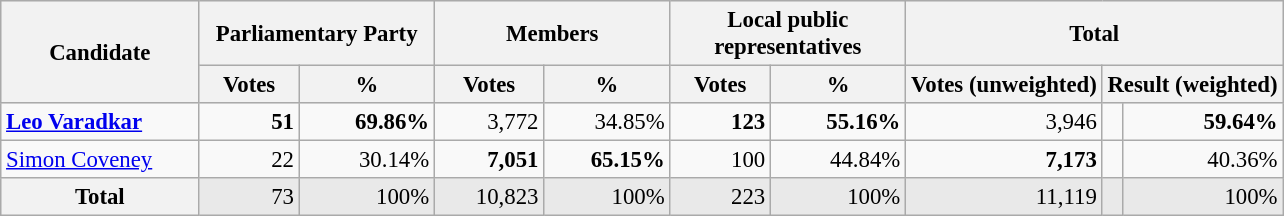<table class="wikitable" style="font-size: 95%;">
<tr style="background-color:#E9E9E9">
<th scope="col" rowspan="2" width="125">Candidate</th>
<th scope="col" colspan="2" width="150">Parliamentary Party</th>
<th scope="col" colspan="2" width="150">Members</th>
<th scope="col" colspan="2" width="150">Local public representatives</th>
<th scope="col" colspan="3" width="75">Total</th>
</tr>
<tr style="background-color:#E9E9E9; ">
<th>Votes</th>
<th>%</th>
<th>Votes</th>
<th>%</th>
<th>Votes</th>
<th>%</th>
<th>Votes (unweighted)</th>
<th scope="col" colspan="2">Result (weighted)</th>
</tr>
<tr align="right">
<td scope="row" align="left"><strong><a href='#'>Leo Varadkar</a></strong></td>
<td><strong>51</strong></td>
<td><strong>69.86%</strong></td>
<td>3,772</td>
<td>34.85%</td>
<td><strong>123</strong></td>
<td><strong>55.16%</strong></td>
<td>3,946</td>
<td align=center></td>
<td><strong>59.64%</strong></td>
</tr>
<tr align="right">
<td scope="row" align="left"><a href='#'>Simon Coveney</a></td>
<td>22</td>
<td>30.14%</td>
<td><strong>7,051</strong></td>
<td><strong>65.15%</strong></td>
<td>100</td>
<td>44.84%</td>
<td><strong>7,173</strong></td>
<td align=center></td>
<td>40.36%</td>
</tr>
<tr style="background-color:#E9E9E9" align="right">
<th scope="col" width="125">Total</th>
<td>73</td>
<td>100%</td>
<td>10,823</td>
<td>100%</td>
<td>223</td>
<td>100%</td>
<td>11,119</td>
<td align=center></td>
<td>100%</td>
</tr>
</table>
